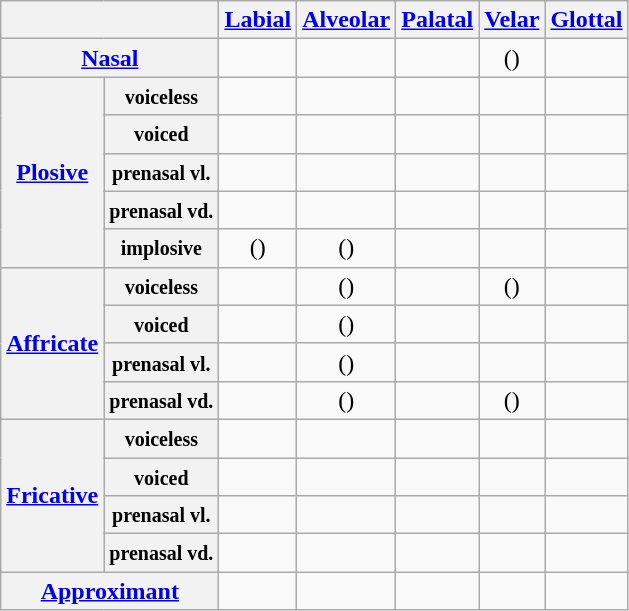<table class="wikitable" style="text-align:center">
<tr>
<th colspan="2"></th>
<th><a href='#'>Labial</a></th>
<th><a href='#'>Alveolar</a></th>
<th><a href='#'>Palatal</a></th>
<th><a href='#'>Velar</a></th>
<th><a href='#'>Glottal</a></th>
</tr>
<tr align="center">
<th colspan="2"><a href='#'>Nasal</a></th>
<td></td>
<td></td>
<td></td>
<td>()</td>
<td></td>
</tr>
<tr align="center">
<th rowspan="5"><a href='#'>Plosive</a></th>
<th><small>voiceless</small></th>
<td></td>
<td></td>
<td></td>
<td></td>
<td></td>
</tr>
<tr align="center">
<th><small>voiced</small></th>
<td></td>
<td></td>
<td></td>
<td></td>
<td></td>
</tr>
<tr>
<th><small>prenasal vl.</small></th>
<td></td>
<td></td>
<td></td>
<td></td>
<td></td>
</tr>
<tr>
<th><small>prenasal vd.</small></th>
<td></td>
<td></td>
<td></td>
<td></td>
<td></td>
</tr>
<tr>
<th><small>implosive</small></th>
<td>()</td>
<td>()</td>
<td></td>
<td></td>
<td></td>
</tr>
<tr>
<th rowspan="4"><a href='#'>Affricate</a></th>
<th><small>voiceless</small></th>
<td></td>
<td>()</td>
<td></td>
<td>()</td>
<td></td>
</tr>
<tr>
<th><small>voiced</small></th>
<td></td>
<td>()</td>
<td></td>
<td></td>
<td></td>
</tr>
<tr>
<th><small>prenasal vl.</small></th>
<td></td>
<td>()</td>
<td></td>
<td></td>
<td></td>
</tr>
<tr>
<th><small>prenasal vd.</small></th>
<td></td>
<td>()</td>
<td></td>
<td>()</td>
<td></td>
</tr>
<tr align="center">
<th rowspan="4"><a href='#'>Fricative</a></th>
<th><small>voiceless</small></th>
<td></td>
<td></td>
<td></td>
<td></td>
<td></td>
</tr>
<tr align="center">
<th><small>voiced</small></th>
<td></td>
<td></td>
<td></td>
<td></td>
<td></td>
</tr>
<tr>
<th><small>prenasal vl.</small></th>
<td></td>
<td></td>
<td></td>
<td></td>
<td></td>
</tr>
<tr>
<th><small>prenasal vd.</small></th>
<td></td>
<td></td>
<td></td>
<td></td>
<td></td>
</tr>
<tr align="center">
<th colspan="2"><a href='#'>Approximant</a></th>
<td></td>
<td></td>
<td></td>
<td></td>
<td></td>
</tr>
</table>
